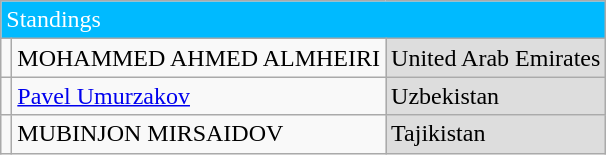<table class="wikitable">
<tr>
<td colspan="3" style="background:#00baff;color:#fff">Standings</td>
</tr>
<tr>
<td></td>
<td>MOHAMMED AHMED ALMHEIRI</td>
<td style="background:#dddddd"> United Arab Emirates</td>
</tr>
<tr>
<td></td>
<td><a href='#'>Pavel Umurzakov</a></td>
<td style="background:#dddddd"> Uzbekistan</td>
</tr>
<tr>
<td></td>
<td>MUBINJON MIRSAIDOV</td>
<td style="background:#dddddd">Tajikistan</td>
</tr>
</table>
